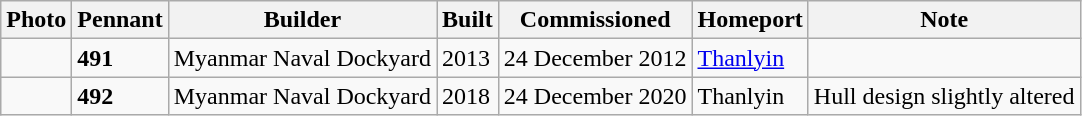<table class="wikitable">
<tr>
<th>Photo</th>
<th>Pennant</th>
<th>Builder</th>
<th>Built</th>
<th>Commissioned</th>
<th>Homeport</th>
<th>Note</th>
</tr>
<tr>
<td></td>
<td><strong>491</strong></td>
<td>Myanmar Naval Dockyard</td>
<td>2013</td>
<td>24 December 2012</td>
<td><a href='#'>Thanlyin</a></td>
<td></td>
</tr>
<tr>
<td></td>
<td><strong>492</strong></td>
<td>Myanmar Naval Dockyard</td>
<td>2018</td>
<td>24 December 2020</td>
<td>Thanlyin</td>
<td>Hull design slightly altered</td>
</tr>
</table>
